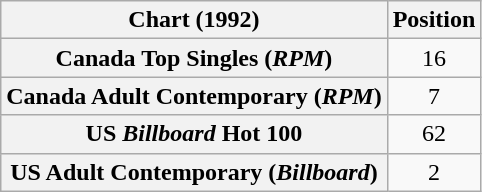<table class="wikitable sortable plainrowheaders" style="text-align:center">
<tr>
<th>Chart (1992)</th>
<th>Position</th>
</tr>
<tr>
<th scope="row">Canada Top Singles (<em>RPM</em>)</th>
<td>16</td>
</tr>
<tr>
<th scope="row">Canada Adult Contemporary (<em>RPM</em>)</th>
<td>7</td>
</tr>
<tr>
<th scope="row">US <em>Billboard</em> Hot 100</th>
<td>62</td>
</tr>
<tr>
<th scope="row">US Adult Contemporary (<em>Billboard</em>)</th>
<td>2</td>
</tr>
</table>
